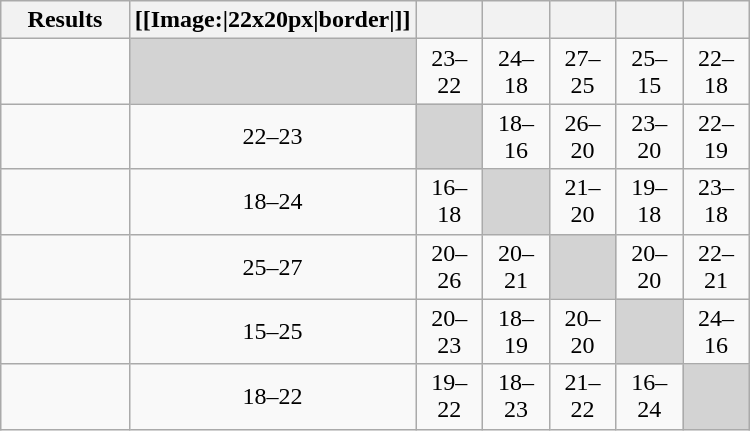<table class=wikitable style="text-align:center" width="500">
<tr>
<th width=25%>Results</th>
<th width=12.5%>[[Image:|22x20px|border|]]</th>
<th width=12.5%></th>
<th width=12.5%></th>
<th width=12.5%></th>
<th width=12.5%></th>
<th width=12.5%></th>
</tr>
<tr>
<td align="right"></td>
<td bgcolor=lightgrey></td>
<td>23–22</td>
<td>24–18</td>
<td>27–25</td>
<td>25–15</td>
<td>22–18</td>
</tr>
<tr>
<td align="right"></td>
<td>22–23</td>
<td bgcolor=lightgrey></td>
<td>18–16</td>
<td>26–20</td>
<td>23–20</td>
<td>22–19</td>
</tr>
<tr>
<td align="right"></td>
<td>18–24</td>
<td>16–18</td>
<td bgcolor=lightgrey></td>
<td>21–20</td>
<td>19–18</td>
<td>23–18</td>
</tr>
<tr>
<td align="right"></td>
<td>25–27</td>
<td>20–26</td>
<td>20–21</td>
<td bgcolor=lightgrey></td>
<td>20–20</td>
<td>22–21</td>
</tr>
<tr>
<td align="right"></td>
<td>15–25</td>
<td>20–23</td>
<td>18–19</td>
<td>20–20</td>
<td bgcolor=lightgrey></td>
<td>24–16</td>
</tr>
<tr>
<td align="right"></td>
<td>18–22</td>
<td>19–22</td>
<td>18–23</td>
<td>21–22</td>
<td>16–24</td>
<td bgcolor=lightgrey></td>
</tr>
</table>
